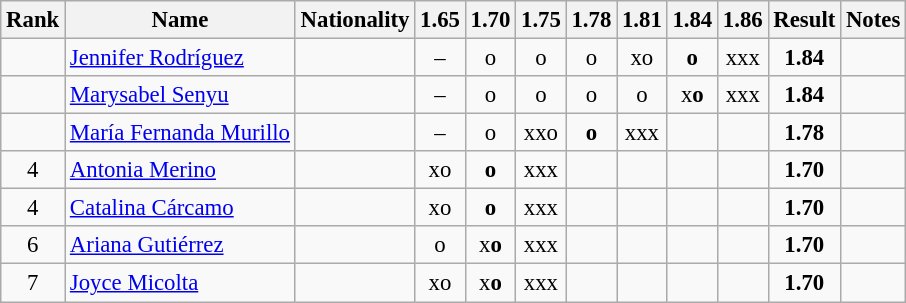<table class="wikitable sortable" style="text-align:center;font-size:95%">
<tr>
<th>Rank</th>
<th>Name</th>
<th>Nationality</th>
<th>1.65</th>
<th>1.70</th>
<th>1.75</th>
<th>1.78</th>
<th>1.81</th>
<th>1.84</th>
<th>1.86</th>
<th>Result</th>
<th>Notes</th>
</tr>
<tr>
<td></td>
<td align=left><a href='#'>Jennifer Rodríguez</a></td>
<td align=left></td>
<td>–</td>
<td>o</td>
<td>o</td>
<td>o</td>
<td>xo</td>
<td><strong>o</strong></td>
<td>xxx</td>
<td><strong>1.84</strong></td>
<td></td>
</tr>
<tr>
<td></td>
<td align=left><a href='#'>Marysabel Senyu</a></td>
<td align=left></td>
<td>–</td>
<td>o</td>
<td>o</td>
<td>o</td>
<td>o</td>
<td>x<strong>o</strong></td>
<td>xxx</td>
<td><strong>1.84</strong></td>
<td></td>
</tr>
<tr>
<td></td>
<td align=left><a href='#'>María Fernanda Murillo</a></td>
<td align=left></td>
<td>–</td>
<td>o</td>
<td>xxo</td>
<td><strong>o</strong></td>
<td>xxx</td>
<td></td>
<td></td>
<td><strong>1.78</strong></td>
<td></td>
</tr>
<tr>
<td>4</td>
<td align=left><a href='#'>Antonia Merino</a></td>
<td align=left></td>
<td>xo</td>
<td><strong>o</strong></td>
<td>xxx</td>
<td></td>
<td></td>
<td></td>
<td></td>
<td><strong>1.70</strong></td>
<td></td>
</tr>
<tr>
<td>4</td>
<td align=left><a href='#'>Catalina Cárcamo</a></td>
<td align=left></td>
<td>xo</td>
<td><strong>o</strong></td>
<td>xxx</td>
<td></td>
<td></td>
<td></td>
<td></td>
<td><strong>1.70</strong></td>
<td></td>
</tr>
<tr>
<td>6</td>
<td align=left><a href='#'>Ariana Gutiérrez</a></td>
<td align=left></td>
<td>o</td>
<td>x<strong>o</strong></td>
<td>xxx</td>
<td></td>
<td></td>
<td></td>
<td></td>
<td><strong>1.70</strong></td>
<td></td>
</tr>
<tr>
<td>7</td>
<td align=left><a href='#'>Joyce Micolta</a></td>
<td align=left></td>
<td>xo</td>
<td>x<strong>o</strong></td>
<td>xxx</td>
<td></td>
<td></td>
<td></td>
<td></td>
<td><strong>1.70</strong></td>
<td></td>
</tr>
</table>
